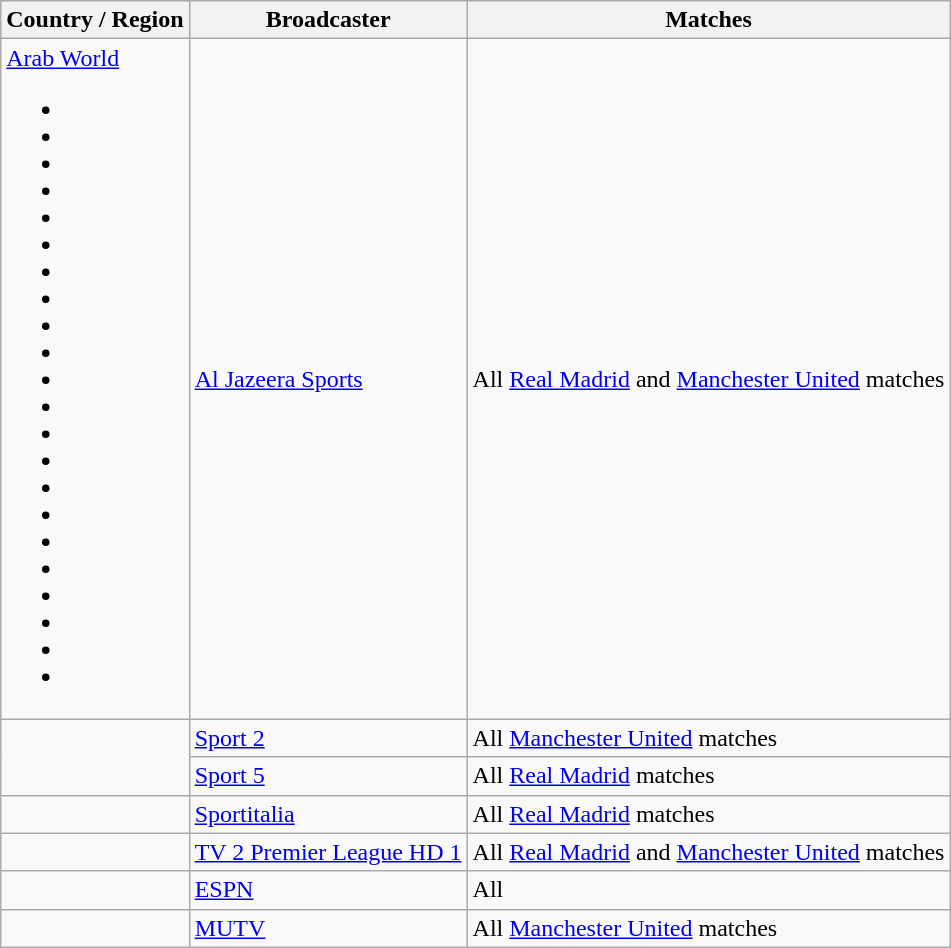<table class="wikitable collapsible collapsed">
<tr>
<th>Country / Region</th>
<th>Broadcaster</th>
<th>Matches</th>
</tr>
<tr>
<td> <a href='#'>Arab World</a><br><ul><li></li><li></li><li></li><li></li><li></li><li></li><li></li><li></li><li></li><li></li><li></li><li></li><li></li><li></li><li></li><li></li><li></li><li></li><li></li><li></li><li></li><li></li></ul></td>
<td><a href='#'>Al Jazeera Sports</a></td>
<td>All <a href='#'>Real Madrid</a> and <a href='#'>Manchester United</a> matches</td>
</tr>
<tr>
<td rowspan="2"></td>
<td><a href='#'>Sport 2</a></td>
<td>All <a href='#'>Manchester United</a> matches</td>
</tr>
<tr>
<td><a href='#'>Sport 5</a></td>
<td>All <a href='#'>Real Madrid</a> matches</td>
</tr>
<tr>
<td></td>
<td><a href='#'>Sportitalia</a></td>
<td>All <a href='#'>Real Madrid</a> matches</td>
</tr>
<tr>
<td></td>
<td><a href='#'>TV 2 Premier League HD 1</a></td>
<td>All <a href='#'>Real Madrid</a> and <a href='#'>Manchester United</a> matches</td>
</tr>
<tr>
<td></td>
<td><a href='#'>ESPN</a></td>
<td>All</td>
</tr>
<tr>
<td></td>
<td><a href='#'>MUTV</a></td>
<td>All <a href='#'>Manchester United</a> matches</td>
</tr>
</table>
